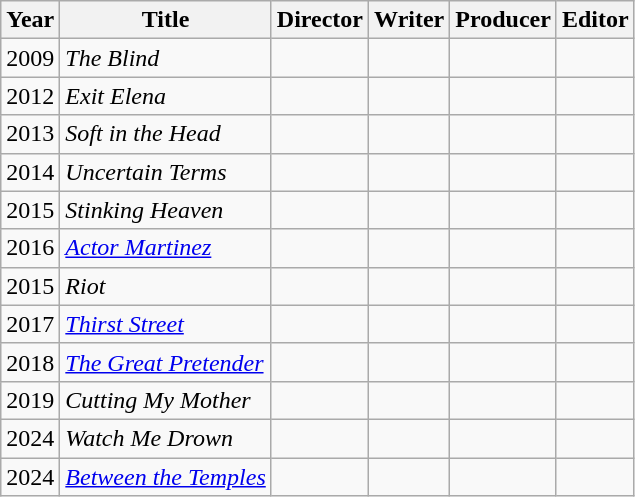<table class="wikitable">
<tr>
<th>Year</th>
<th>Title</th>
<th>Director</th>
<th>Writer</th>
<th>Producer</th>
<th>Editor</th>
</tr>
<tr>
<td>2009</td>
<td><em>The Blind</em></td>
<td></td>
<td></td>
<td></td>
<td></td>
</tr>
<tr>
<td>2012</td>
<td><em>Exit Elena</em></td>
<td></td>
<td></td>
<td></td>
<td></td>
</tr>
<tr>
<td>2013</td>
<td><em>Soft in the Head</em></td>
<td></td>
<td></td>
<td></td>
<td></td>
</tr>
<tr>
<td>2014</td>
<td><em>Uncertain Terms</em></td>
<td></td>
<td></td>
<td></td>
<td></td>
</tr>
<tr>
<td>2015</td>
<td><em>Stinking Heaven</em></td>
<td></td>
<td></td>
<td></td>
<td></td>
</tr>
<tr>
<td>2016</td>
<td><em><a href='#'>Actor Martinez</a></em></td>
<td></td>
<td></td>
<td></td>
<td></td>
</tr>
<tr>
<td>2015</td>
<td><em>Riot</em></td>
<td></td>
<td></td>
<td></td>
<td></td>
</tr>
<tr>
<td>2017</td>
<td><em><a href='#'>Thirst Street</a></em></td>
<td></td>
<td></td>
<td></td>
<td></td>
</tr>
<tr>
<td>2018</td>
<td><em><a href='#'>The Great Pretender</a></em></td>
<td></td>
<td></td>
<td></td>
<td></td>
</tr>
<tr>
<td>2019</td>
<td><em>Cutting My Mother</em></td>
<td></td>
<td></td>
<td></td>
<td></td>
</tr>
<tr>
<td>2024</td>
<td><em>Watch Me Drown</em></td>
<td></td>
<td></td>
<td></td>
<td></td>
</tr>
<tr>
<td>2024</td>
<td><em><a href='#'>Between the Temples</a></em></td>
<td></td>
<td></td>
<td></td>
<td></td>
</tr>
</table>
